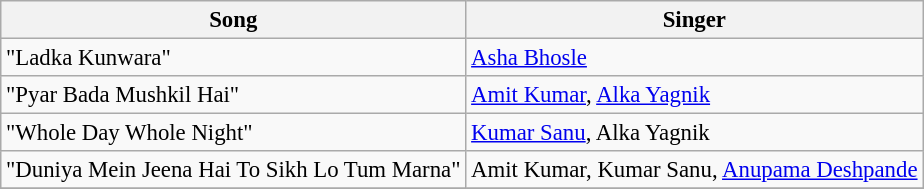<table class="wikitable" style="font-size:95%;">
<tr>
<th>Song</th>
<th>Singer</th>
</tr>
<tr>
<td>"Ladka Kunwara"</td>
<td><a href='#'>Asha Bhosle</a></td>
</tr>
<tr>
<td>"Pyar Bada Mushkil Hai"</td>
<td><a href='#'>Amit Kumar</a>, <a href='#'>Alka Yagnik</a></td>
</tr>
<tr>
<td>"Whole Day Whole Night"</td>
<td><a href='#'>Kumar Sanu</a>, Alka Yagnik</td>
</tr>
<tr>
<td>"Duniya Mein Jeena Hai To Sikh Lo Tum Marna"</td>
<td>Amit Kumar, Kumar Sanu, <a href='#'>Anupama Deshpande</a></td>
</tr>
<tr>
</tr>
</table>
